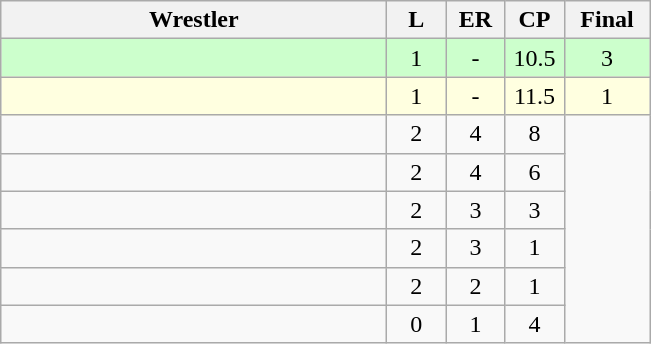<table class="wikitable" style="text-align: center;" |>
<tr>
<th width="250">Wrestler</th>
<th width="32">L</th>
<th width="32">ER</th>
<th width="32">CP</th>
<th width="50">Final</th>
</tr>
<tr bgcolor="ccffcc">
<td style="text-align:left;"></td>
<td>1</td>
<td>-</td>
<td>10.5</td>
<td>3</td>
</tr>
<tr bgcolor="lightyellow">
<td style="text-align:left;"></td>
<td>1</td>
<td>-</td>
<td>11.5</td>
<td>1</td>
</tr>
<tr>
<td style="text-align:left;"></td>
<td>2</td>
<td>4</td>
<td>8</td>
</tr>
<tr>
<td style="text-align:left;"></td>
<td>2</td>
<td>4</td>
<td>6</td>
</tr>
<tr>
<td style="text-align:left;"></td>
<td>2</td>
<td>3</td>
<td>3</td>
</tr>
<tr>
<td style="text-align:left;"></td>
<td>2</td>
<td>3</td>
<td>1</td>
</tr>
<tr>
<td style="text-align:left;"></td>
<td>2</td>
<td>2</td>
<td>1</td>
</tr>
<tr>
<td style="text-align:left;"></td>
<td>0</td>
<td>1</td>
<td>4</td>
</tr>
</table>
